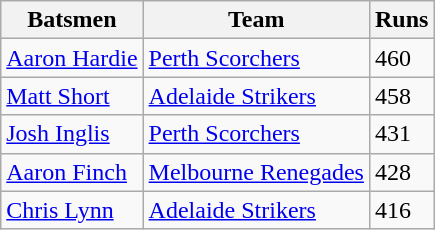<table class="wikitable">
<tr>
<th>Batsmen</th>
<th>Team</th>
<th>Runs</th>
</tr>
<tr>
<td><a href='#'>Aaron Hardie</a></td>
<td><a href='#'>Perth Scorchers</a></td>
<td>460</td>
</tr>
<tr>
<td><a href='#'>Matt Short</a></td>
<td><a href='#'>Adelaide Strikers</a></td>
<td>458</td>
</tr>
<tr>
<td><a href='#'>Josh Inglis</a></td>
<td><a href='#'>Perth Scorchers</a></td>
<td>431</td>
</tr>
<tr>
<td><a href='#'>Aaron Finch</a></td>
<td><a href='#'>Melbourne Renegades</a></td>
<td>428</td>
</tr>
<tr>
<td><a href='#'>Chris Lynn</a></td>
<td><a href='#'>Adelaide Strikers</a></td>
<td>416</td>
</tr>
</table>
